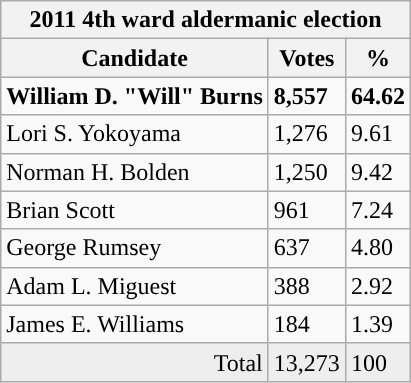<table class="wikitable">
<tr>
<th colspan=3>2011 4th ward aldermanic election</th>
</tr>
<tr>
<th>Candidate</th>
<th>Votes</th>
<th>%</th>
</tr>
<tr>
<td><strong>William D. "Will" Burns</strong></td>
<td><strong>8,557</strong></td>
<td><strong>64.62</strong></td>
</tr>
<tr>
<td>Lori S. Yokoyama</td>
<td>1,276</td>
<td>9.61</td>
</tr>
<tr>
<td>Norman H. Bolden</td>
<td>1,250</td>
<td>9.42</td>
</tr>
<tr>
<td>Brian Scott</td>
<td>961</td>
<td>7.24</td>
</tr>
<tr>
<td>George Rumsey</td>
<td>637</td>
<td>4.80</td>
</tr>
<tr>
<td>Adam L. Miguest</td>
<td>388</td>
<td>2.92</td>
</tr>
<tr>
<td>James E. Williams</td>
<td>184</td>
<td>1.39</td>
</tr>
<tr style="background:#eee; text-align:right;">
<td>Total</td>
<td style="background:#eee; text-align:left">13,273</td>
<td style="background:#eee; text-align:left">100</td>
</tr>
</table>
